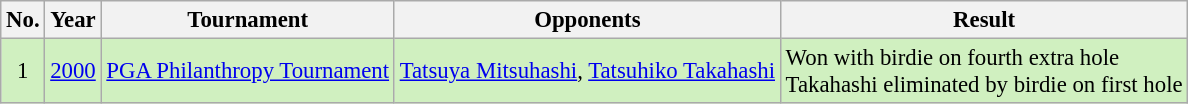<table class="wikitable" style="font-size:95%;">
<tr>
<th>No.</th>
<th>Year</th>
<th>Tournament</th>
<th>Opponents</th>
<th>Result</th>
</tr>
<tr style="background:#D0F0C0;">
<td align=center>1</td>
<td><a href='#'>2000</a></td>
<td><a href='#'>PGA Philanthropy Tournament</a></td>
<td> <a href='#'>Tatsuya Mitsuhashi</a>,  <a href='#'>Tatsuhiko Takahashi</a></td>
<td>Won with birdie on fourth extra hole<br>Takahashi eliminated by birdie on first hole</td>
</tr>
</table>
